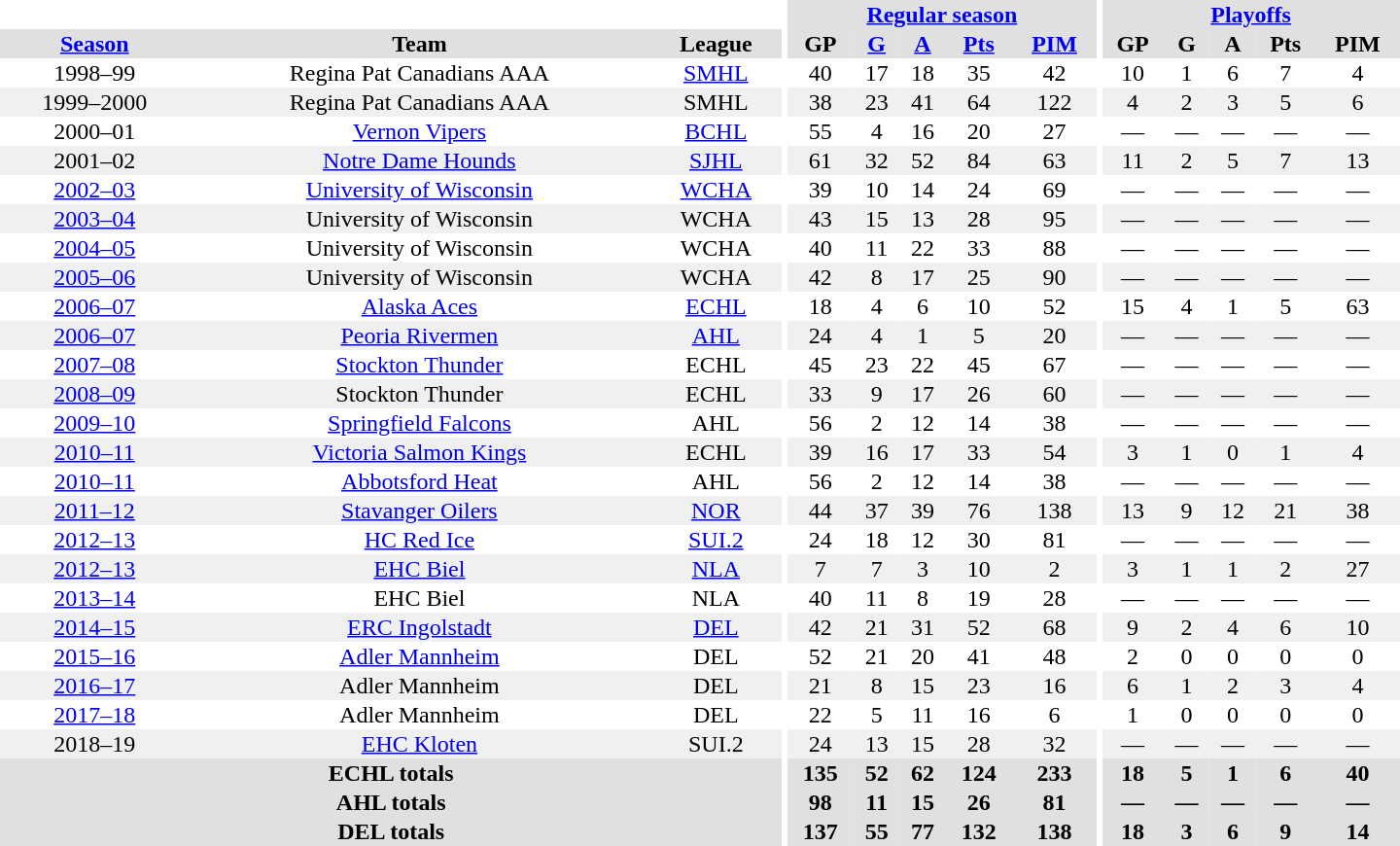<table border="0" cellpadding="1" cellspacing="0" style="text-align:center; width:60em">
<tr bgcolor="#e0e0e0">
<th colspan="3" bgcolor="#ffffff"></th>
<th rowspan="99" bgcolor="#ffffff"></th>
<th colspan="5"><a href='#'>Regular season</a></th>
<th rowspan="99" bgcolor="#ffffff"></th>
<th colspan="5"><a href='#'>Playoffs</a></th>
</tr>
<tr bgcolor="#e0e0e0">
<th><a href='#'>Season</a></th>
<th>Team</th>
<th>League</th>
<th>GP</th>
<th><a href='#'>G</a></th>
<th><a href='#'>A</a></th>
<th><a href='#'>Pts</a></th>
<th><a href='#'>PIM</a></th>
<th>GP</th>
<th>G</th>
<th>A</th>
<th>Pts</th>
<th>PIM</th>
</tr>
<tr>
<td>1998–99</td>
<td>Regina Pat Canadians AAA</td>
<td><a href='#'>SMHL</a></td>
<td>40</td>
<td>17</td>
<td>18</td>
<td>35</td>
<td>42</td>
<td>10</td>
<td>1</td>
<td>6</td>
<td>7</td>
<td>4</td>
</tr>
<tr bgcolor="#f0f0f0">
<td>1999–2000</td>
<td>Regina Pat Canadians AAA</td>
<td>SMHL</td>
<td>38</td>
<td>23</td>
<td>41</td>
<td>64</td>
<td>122</td>
<td>4</td>
<td>2</td>
<td>3</td>
<td>5</td>
<td>6</td>
</tr>
<tr>
<td>2000–01</td>
<td><a href='#'>Vernon Vipers</a></td>
<td><a href='#'>BCHL</a></td>
<td>55</td>
<td>4</td>
<td>16</td>
<td>20</td>
<td>27</td>
<td>—</td>
<td>—</td>
<td>—</td>
<td>—</td>
<td>—</td>
</tr>
<tr bgcolor="#f0f0f0">
<td>2001–02</td>
<td><a href='#'>Notre Dame Hounds</a></td>
<td><a href='#'>SJHL</a></td>
<td>61</td>
<td>32</td>
<td>52</td>
<td>84</td>
<td>63</td>
<td>11</td>
<td>2</td>
<td>5</td>
<td>7</td>
<td>13</td>
</tr>
<tr>
<td><a href='#'>2002–03</a></td>
<td><a href='#'>University of Wisconsin</a></td>
<td><a href='#'>WCHA</a></td>
<td>39</td>
<td>10</td>
<td>14</td>
<td>24</td>
<td>69</td>
<td>—</td>
<td>—</td>
<td>—</td>
<td>—</td>
<td>—</td>
</tr>
<tr bgcolor="#f0f0f0">
<td><a href='#'>2003–04</a></td>
<td>University of Wisconsin</td>
<td>WCHA</td>
<td>43</td>
<td>15</td>
<td>13</td>
<td>28</td>
<td>95</td>
<td>—</td>
<td>—</td>
<td>—</td>
<td>—</td>
<td>—</td>
</tr>
<tr>
<td><a href='#'>2004–05</a></td>
<td>University of Wisconsin</td>
<td>WCHA</td>
<td>40</td>
<td>11</td>
<td>22</td>
<td>33</td>
<td>88</td>
<td>—</td>
<td>—</td>
<td>—</td>
<td>—</td>
<td>—</td>
</tr>
<tr bgcolor="#f0f0f0">
<td><a href='#'>2005–06</a></td>
<td>University of Wisconsin</td>
<td>WCHA</td>
<td>42</td>
<td>8</td>
<td>17</td>
<td>25</td>
<td>90</td>
<td>—</td>
<td>—</td>
<td>—</td>
<td>—</td>
<td>—</td>
</tr>
<tr>
<td><a href='#'>2006–07</a></td>
<td><a href='#'>Alaska Aces</a></td>
<td><a href='#'>ECHL</a></td>
<td>18</td>
<td>4</td>
<td>6</td>
<td>10</td>
<td>52</td>
<td>15</td>
<td>4</td>
<td>1</td>
<td>5</td>
<td>63</td>
</tr>
<tr bgcolor="#f0f0f0">
<td><a href='#'>2006–07</a></td>
<td><a href='#'>Peoria Rivermen</a></td>
<td><a href='#'>AHL</a></td>
<td>24</td>
<td>4</td>
<td>1</td>
<td>5</td>
<td>20</td>
<td>—</td>
<td>—</td>
<td>—</td>
<td>—</td>
<td>—</td>
</tr>
<tr>
<td><a href='#'>2007–08</a></td>
<td><a href='#'>Stockton Thunder</a></td>
<td>ECHL</td>
<td>45</td>
<td>23</td>
<td>22</td>
<td>45</td>
<td>67</td>
<td>—</td>
<td>—</td>
<td>—</td>
<td>—</td>
<td>—</td>
</tr>
<tr bgcolor="#f0f0f0">
<td><a href='#'>2008–09</a></td>
<td>Stockton Thunder</td>
<td>ECHL</td>
<td>33</td>
<td>9</td>
<td>17</td>
<td>26</td>
<td>60</td>
<td>—</td>
<td>—</td>
<td>—</td>
<td>—</td>
<td>—</td>
</tr>
<tr>
<td><a href='#'>2009–10</a></td>
<td><a href='#'>Springfield Falcons</a></td>
<td>AHL</td>
<td>56</td>
<td>2</td>
<td>12</td>
<td>14</td>
<td>38</td>
<td>—</td>
<td>—</td>
<td>—</td>
<td>—</td>
<td>—</td>
</tr>
<tr bgcolor="#f0f0f0">
<td><a href='#'>2010–11</a></td>
<td><a href='#'>Victoria Salmon Kings</a></td>
<td>ECHL</td>
<td>39</td>
<td>16</td>
<td>17</td>
<td>33</td>
<td>54</td>
<td>3</td>
<td>1</td>
<td>0</td>
<td>1</td>
<td>4</td>
</tr>
<tr>
<td><a href='#'>2010–11</a></td>
<td><a href='#'>Abbotsford Heat</a></td>
<td>AHL</td>
<td>56</td>
<td>2</td>
<td>12</td>
<td>14</td>
<td>38</td>
<td>—</td>
<td>—</td>
<td>—</td>
<td>—</td>
<td>—</td>
</tr>
<tr bgcolor="#f0f0f0">
<td><a href='#'>2011–12</a></td>
<td><a href='#'>Stavanger Oilers</a></td>
<td><a href='#'>NOR</a></td>
<td>44</td>
<td>37</td>
<td>39</td>
<td>76</td>
<td>138</td>
<td>13</td>
<td>9</td>
<td>12</td>
<td>21</td>
<td>38</td>
</tr>
<tr>
<td><a href='#'>2012–13</a></td>
<td><a href='#'>HC Red Ice</a></td>
<td><a href='#'>SUI.2</a></td>
<td>24</td>
<td>18</td>
<td>12</td>
<td>30</td>
<td>81</td>
<td>—</td>
<td>—</td>
<td>—</td>
<td>—</td>
<td>—</td>
</tr>
<tr bgcolor="#f0f0f0">
<td><a href='#'>2012–13</a></td>
<td><a href='#'>EHC Biel</a></td>
<td><a href='#'>NLA</a></td>
<td>7</td>
<td>7</td>
<td>3</td>
<td>10</td>
<td>2</td>
<td>3</td>
<td>1</td>
<td>1</td>
<td>2</td>
<td>27</td>
</tr>
<tr>
<td><a href='#'>2013–14</a></td>
<td>EHC Biel</td>
<td>NLA</td>
<td>40</td>
<td>11</td>
<td>8</td>
<td>19</td>
<td>28</td>
<td>—</td>
<td>—</td>
<td>—</td>
<td>—</td>
<td>—</td>
</tr>
<tr bgcolor="#f0f0f0">
<td><a href='#'>2014–15</a></td>
<td><a href='#'>ERC Ingolstadt</a></td>
<td><a href='#'>DEL</a></td>
<td>42</td>
<td>21</td>
<td>31</td>
<td>52</td>
<td>68</td>
<td>9</td>
<td>2</td>
<td>4</td>
<td>6</td>
<td>10</td>
</tr>
<tr>
<td><a href='#'>2015–16</a></td>
<td><a href='#'>Adler Mannheim</a></td>
<td>DEL</td>
<td>52</td>
<td>21</td>
<td>20</td>
<td>41</td>
<td>48</td>
<td>2</td>
<td>0</td>
<td>0</td>
<td>0</td>
<td>0</td>
</tr>
<tr bgcolor="#f0f0f0">
<td><a href='#'>2016–17</a></td>
<td>Adler Mannheim</td>
<td>DEL</td>
<td>21</td>
<td>8</td>
<td>15</td>
<td>23</td>
<td>16</td>
<td>6</td>
<td>1</td>
<td>2</td>
<td>3</td>
<td>4</td>
</tr>
<tr>
<td><a href='#'>2017–18</a></td>
<td>Adler Mannheim</td>
<td>DEL</td>
<td>22</td>
<td>5</td>
<td>11</td>
<td>16</td>
<td>6</td>
<td>1</td>
<td>0</td>
<td>0</td>
<td>0</td>
<td>0</td>
</tr>
<tr bgcolor="#f0f0f0">
<td>2018–19</td>
<td><a href='#'>EHC Kloten</a></td>
<td>SUI.2</td>
<td>24</td>
<td>13</td>
<td>15</td>
<td>28</td>
<td>32</td>
<td>—</td>
<td>—</td>
<td>—</td>
<td>—</td>
<td>—</td>
</tr>
<tr bgcolor="#e0e0e0">
<th colspan="3">ECHL totals</th>
<th>135</th>
<th>52</th>
<th>62</th>
<th>124</th>
<th>233</th>
<th>18</th>
<th>5</th>
<th>1</th>
<th>6</th>
<th>40</th>
</tr>
<tr bgcolor="#e0e0e0">
<th colspan="3">AHL totals</th>
<th>98</th>
<th>11</th>
<th>15</th>
<th>26</th>
<th>81</th>
<th>—</th>
<th>—</th>
<th>—</th>
<th>—</th>
<th>—</th>
</tr>
<tr bgcolor="#e0e0e0">
<th colspan="3">DEL totals</th>
<th>137</th>
<th>55</th>
<th>77</th>
<th>132</th>
<th>138</th>
<th>18</th>
<th>3</th>
<th>6</th>
<th>9</th>
<th>14</th>
</tr>
</table>
